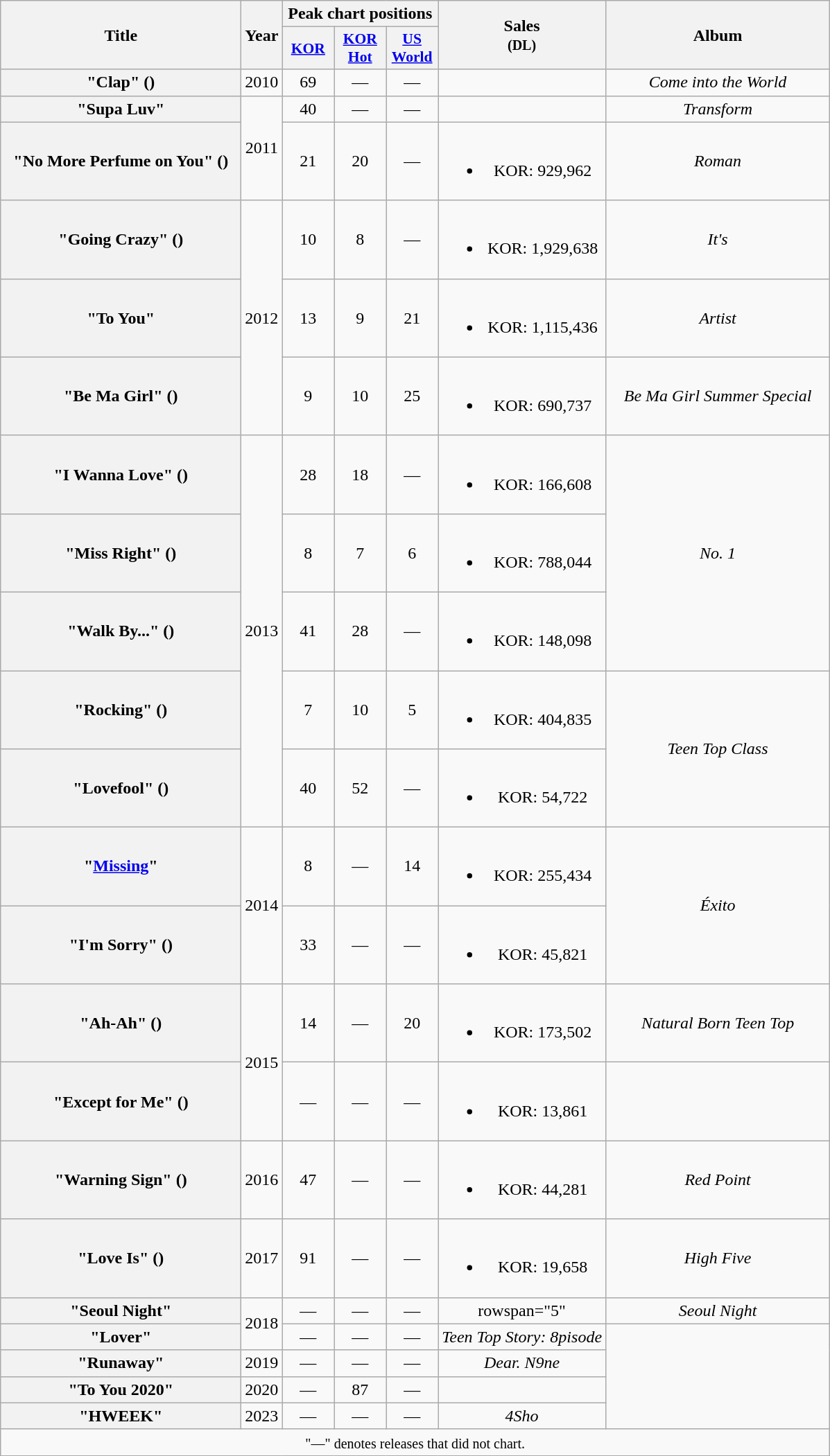<table class="wikitable plainrowheaders" style="text-align:center;">
<tr>
<th scope="col" rowspan="2" style="width:14em;">Title</th>
<th scope="col" rowspan="2">Year</th>
<th scope="col" colspan="3">Peak chart positions</th>
<th scope="col" rowspan="2">Sales<br><small>(DL)</small></th>
<th scope="col" rowspan="2" style="width:13em;">Album</th>
</tr>
<tr>
<th scope="col" style="width:3em;font-size:90%;"><a href='#'>KOR</a><br></th>
<th scope="col" style="width:3em;font-size:90%;"><a href='#'>KOR<br>Hot</a><br></th>
<th scope="col" style="width:3em;font-size:90%;"><a href='#'>US<br>World</a><br></th>
</tr>
<tr>
<th scope="row">"Clap" ()</th>
<td>2010</td>
<td>69</td>
<td>—</td>
<td>—</td>
<td></td>
<td><em>Come into the World</em></td>
</tr>
<tr>
<th scope="row">"Supa Luv"</th>
<td rowspan="2">2011</td>
<td>40</td>
<td>—</td>
<td>—</td>
<td></td>
<td><em>Transform</em></td>
</tr>
<tr>
<th scope="row">"No More Perfume on You" ()</th>
<td>21</td>
<td>20</td>
<td>—</td>
<td><br><ul><li>KOR: 929,962</li></ul></td>
<td><em>Roman</em></td>
</tr>
<tr>
<th scope="row">"Going Crazy" ()</th>
<td rowspan="3">2012</td>
<td>10</td>
<td>8</td>
<td>—</td>
<td><br><ul><li>KOR: 1,929,638</li></ul></td>
<td><em>It's</em></td>
</tr>
<tr>
<th scope="row">"To You"</th>
<td>13</td>
<td>9</td>
<td>21</td>
<td><br><ul><li>KOR: 1,115,436</li></ul></td>
<td><em>Artist</em></td>
</tr>
<tr>
<th scope="row">"Be Ma Girl" ()</th>
<td>9</td>
<td>10</td>
<td>25</td>
<td><br><ul><li>KOR: 690,737</li></ul></td>
<td><em>Be Ma Girl Summer Special</em></td>
</tr>
<tr>
<th scope="row">"I Wanna Love" ()</th>
<td rowspan="5">2013</td>
<td>28</td>
<td>18</td>
<td>—</td>
<td><br><ul><li>KOR: 166,608</li></ul></td>
<td rowspan="3"><em>No. 1</em></td>
</tr>
<tr>
<th scope="row">"Miss Right" ()</th>
<td>8</td>
<td>7</td>
<td>6</td>
<td><br><ul><li>KOR: 788,044</li></ul></td>
</tr>
<tr>
<th scope="row">"Walk By..." ()</th>
<td>41</td>
<td>28</td>
<td>—</td>
<td><br><ul><li>KOR: 148,098</li></ul></td>
</tr>
<tr>
<th scope="row">"Rocking" ()</th>
<td>7</td>
<td>10</td>
<td>5</td>
<td><br><ul><li>KOR: 404,835</li></ul></td>
<td rowspan="2"><em>Teen Top Class</em></td>
</tr>
<tr>
<th scope="row">"Lovefool" ()</th>
<td>40</td>
<td>52</td>
<td>—</td>
<td><br><ul><li>KOR: 54,722</li></ul></td>
</tr>
<tr>
<th scope="row">"<a href='#'>Missing</a>"</th>
<td rowspan="2">2014</td>
<td>8</td>
<td>—</td>
<td>14</td>
<td><br><ul><li>KOR: 255,434</li></ul></td>
<td rowspan="2"><em>Éxito</em></td>
</tr>
<tr>
<th scope="row">"I'm Sorry" ()</th>
<td>33</td>
<td>—</td>
<td>—</td>
<td><br><ul><li>KOR: 45,821</li></ul></td>
</tr>
<tr>
<th scope="row">"Ah-Ah" ()</th>
<td rowspan="2">2015</td>
<td>14</td>
<td>—</td>
<td>20</td>
<td><br><ul><li>KOR: 173,502</li></ul></td>
<td><em>Natural Born Teen Top</em></td>
</tr>
<tr>
<th scope="row">"Except for Me" ()</th>
<td>—</td>
<td>—</td>
<td>—</td>
<td><br><ul><li>KOR: 13,861</li></ul></td>
<td></td>
</tr>
<tr>
<th scope="row">"Warning Sign" ()</th>
<td>2016</td>
<td>47</td>
<td>—</td>
<td>—</td>
<td><br><ul><li>KOR: 44,281</li></ul></td>
<td><em>Red Point</em></td>
</tr>
<tr>
<th scope="row">"Love Is" ()</th>
<td>2017</td>
<td>91</td>
<td>—</td>
<td>—</td>
<td><br><ul><li>KOR: 19,658</li></ul></td>
<td><em>High Five</em></td>
</tr>
<tr>
<th scope="row">"Seoul Night"</th>
<td rowspan="2">2018</td>
<td>—</td>
<td>—</td>
<td>—</td>
<td>rowspan="5" </td>
<td><em>Seoul Night</em></td>
</tr>
<tr>
<th scope="row">"Lover"</th>
<td>—</td>
<td>—</td>
<td>—</td>
<td><em>Teen Top Story: 8pisode</em></td>
</tr>
<tr>
<th scope="row">"Runaway"</th>
<td>2019</td>
<td>—</td>
<td>—</td>
<td>—</td>
<td><em>Dear. N9ne</em></td>
</tr>
<tr>
<th scope="row">"To You 2020"</th>
<td>2020</td>
<td>—</td>
<td>87</td>
<td>—</td>
<td></td>
</tr>
<tr>
<th scope="row">"HWEEK"</th>
<td>2023</td>
<td>—</td>
<td>—</td>
<td>—</td>
<td><em>4Sho</em></td>
</tr>
<tr>
<td colspan="7"><small>"—" denotes releases that did not chart.</small></td>
</tr>
</table>
